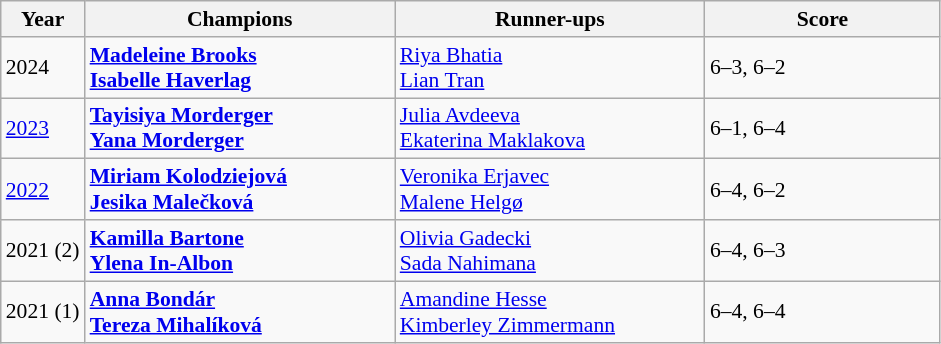<table class="wikitable nowrap" style="font-size:90%">
<tr>
<th>Year</th>
<th width="200">Champions</th>
<th width="200">Runner-ups</th>
<th width="150">Score</th>
</tr>
<tr>
<td>2024</td>
<td> <strong><a href='#'>Madeleine Brooks</a></strong><br> <strong><a href='#'>Isabelle Haverlag</a></strong></td>
<td> <a href='#'>Riya Bhatia</a><br> <a href='#'>Lian Tran</a></td>
<td>6–3, 6–2</td>
</tr>
<tr>
<td><a href='#'>2023</a></td>
<td> <strong><a href='#'>Tayisiya Morderger</a></strong><br> <strong><a href='#'>Yana Morderger</a></strong></td>
<td> <a href='#'>Julia Avdeeva</a><br> <a href='#'>Ekaterina Maklakova</a></td>
<td>6–1, 6–4</td>
</tr>
<tr>
<td><a href='#'>2022</a></td>
<td> <strong><a href='#'>Miriam Kolodziejová</a></strong><br> <strong><a href='#'>Jesika Malečková</a></strong></td>
<td> <a href='#'>Veronika Erjavec</a><br> <a href='#'>Malene Helgø</a></td>
<td>6–4, 6–2</td>
</tr>
<tr>
<td>2021 (2)</td>
<td> <strong><a href='#'>Kamilla Bartone</a></strong><br> <strong><a href='#'>Ylena In-Albon</a></strong></td>
<td> <a href='#'>Olivia Gadecki</a><br> <a href='#'>Sada Nahimana</a></td>
<td>6–4, 6–3</td>
</tr>
<tr>
<td>2021 (1)</td>
<td> <strong><a href='#'>Anna Bondár</a></strong><br> <strong><a href='#'>Tereza Mihalíková</a></strong></td>
<td> <a href='#'>Amandine Hesse</a><br> <a href='#'>Kimberley Zimmermann</a></td>
<td>6–4, 6–4</td>
</tr>
</table>
